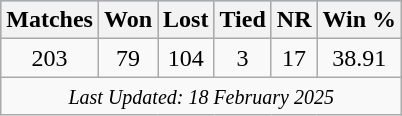<table class="wikitable plainrowheaders sortable"  style="text-align:center;">
<tr style="background:#9cf;">
<th scope="col">Matches</th>
<th scope="col">Won</th>
<th scope="col">Lost</th>
<th scope="col">Tied</th>
<th scope="col">NR</th>
<th scope="col">Win %</th>
</tr>
<tr>
<td>203</td>
<td>79</td>
<td>104</td>
<td>3</td>
<td>17</td>
<td>38.91</td>
</tr>
<tr>
<td colspan=6><small><em>Last Updated: 18 February 2025 </em></small></td>
</tr>
</table>
